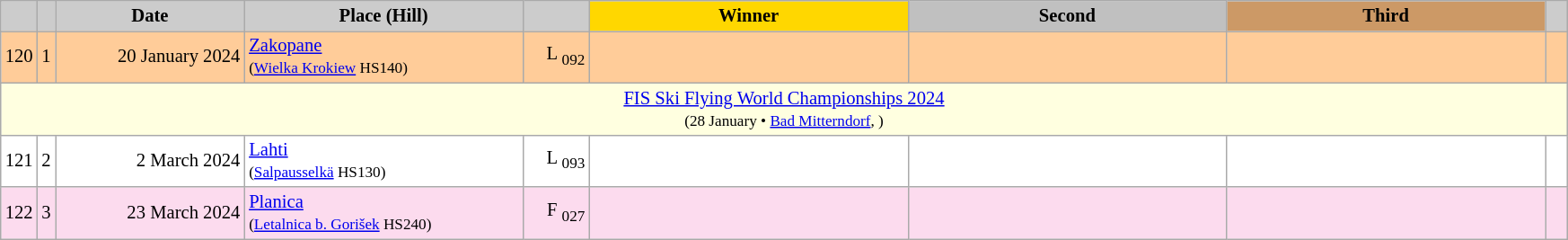<table class="wikitable plainrowheaders" style="background:#fff; font-size:86%; line-height:16px; border:grey solid 1px; border-collapse:collapse;">
<tr>
<th scope="col" style="background:#ccc; width=30 px;"></th>
<th scope="col" style="background:#ccc; width=10 px;"></th>
<th scope="col" style="background:#ccc; width:134px;">Date</th>
<th scope="col" style="background:#ccc; width:200px;">Place (Hill)</th>
<th scope="col" style="background:#ccc; width:43px;"></th>
<th scope="col" style="background:gold; width:230px;">Winner</th>
<th scope="col" style="background:silver; width:230px;">Second</th>
<th scope="col" style="background:#c96; width:230px;">Third</th>
<th scope="col" style="background:#ccc; width:10px;"></th>
</tr>
<tr bgcolor=#FFCC99>
<td align="center">120</td>
<td align="center">1</td>
<td align="right">20 January 2024</td>
<td> <a href='#'>Zakopane</a><br><small>(<a href='#'>Wielka Krokiew</a> HS140)</small></td>
<td align="right">L <sub>092</sub></td>
<td></td>
<td></td>
<td></td>
<td></td>
</tr>
<tr style="background:#FFFFE0">
<td align=center colspan=10><a href='#'>FIS Ski Flying World Championships 2024</a><br><small>(28 January • <a href='#'>Bad Mitterndorf</a>, )</small></td>
</tr>
<tr>
<td align="center">121</td>
<td align="center">2</td>
<td align="right">2 March 2024</td>
<td> <a href='#'>Lahti</a><br><small>(<a href='#'>Salpausselkä</a> HS130)</small></td>
<td align="right">L <sub>093</sub></td>
<td></td>
<td></td>
<td></td>
<td></td>
</tr>
<tr bgcolor="#fcdbee">
<td align="center">122</td>
<td align="center">3</td>
<td align="right">23 March 2024</td>
<td> <a href='#'>Planica</a><br><small>(<a href='#'>Letalnica b. Gorišek</a> HS240)</small></td>
<td align="right">F <sub>027</sub></td>
<td></td>
<td></td>
<td></td>
<td></td>
</tr>
</table>
